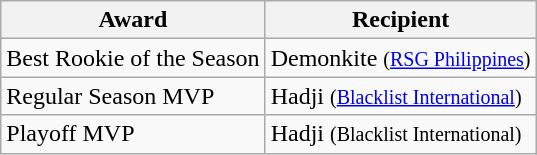<table class="wikitable">
<tr>
<th>Award</th>
<th>Recipient</th>
</tr>
<tr>
<td>Best Rookie of the Season</td>
<td>Demonkite <small>(<a href='#'>RSG Philippines</a>)</small></td>
</tr>
<tr>
<td>Regular Season MVP</td>
<td>Hadji <small>(<a href='#'>Blacklist International</a>)</small></td>
</tr>
<tr>
<td>Playoff MVP</td>
<td>Hadji <small>(Blacklist International)</small></td>
</tr>
</table>
